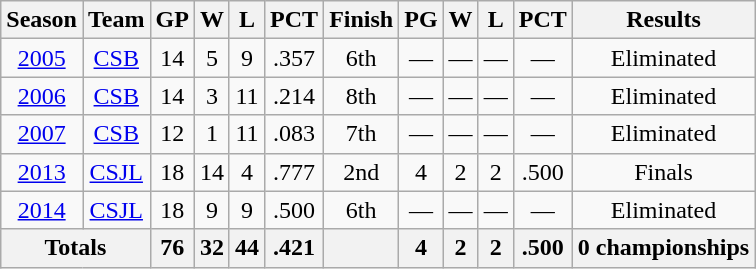<table class=wikitable style="text-align:center">
<tr>
<th>Season</th>
<th>Team</th>
<th>GP</th>
<th>W</th>
<th>L</th>
<th>PCT</th>
<th>Finish</th>
<th>PG</th>
<th>W</th>
<th>L</th>
<th>PCT</th>
<th>Results</th>
</tr>
<tr>
<td><a href='#'>2005</a></td>
<td><a href='#'>CSB</a></td>
<td>14</td>
<td>5</td>
<td>9</td>
<td>.357</td>
<td>6th</td>
<td>—</td>
<td>—</td>
<td>—</td>
<td>—</td>
<td>Eliminated</td>
</tr>
<tr>
<td><a href='#'>2006</a></td>
<td><a href='#'>CSB</a></td>
<td>14</td>
<td>3</td>
<td>11</td>
<td>.214</td>
<td>8th</td>
<td>—</td>
<td>—</td>
<td>—</td>
<td>—</td>
<td>Eliminated</td>
</tr>
<tr>
<td><a href='#'>2007</a></td>
<td><a href='#'>CSB</a></td>
<td>12</td>
<td>1</td>
<td>11</td>
<td>.083</td>
<td>7th</td>
<td>—</td>
<td>—</td>
<td>—</td>
<td>—</td>
<td>Eliminated</td>
</tr>
<tr>
<td><a href='#'>2013</a></td>
<td><a href='#'>CSJL</a></td>
<td>18</td>
<td>14</td>
<td>4</td>
<td>.777</td>
<td>2nd</td>
<td>4</td>
<td>2</td>
<td>2</td>
<td>.500</td>
<td>Finals</td>
</tr>
<tr>
<td><a href='#'>2014</a></td>
<td><a href='#'>CSJL</a></td>
<td>18</td>
<td>9</td>
<td>9</td>
<td>.500</td>
<td>6th</td>
<td>—</td>
<td>—</td>
<td>—</td>
<td>—</td>
<td>Eliminated</td>
</tr>
<tr>
<th colspan="2">Totals</th>
<th>76</th>
<th>32</th>
<th>44</th>
<th>.421</th>
<th></th>
<th>4</th>
<th>2</th>
<th>2</th>
<th>.500</th>
<th>0 championships</th>
</tr>
</table>
